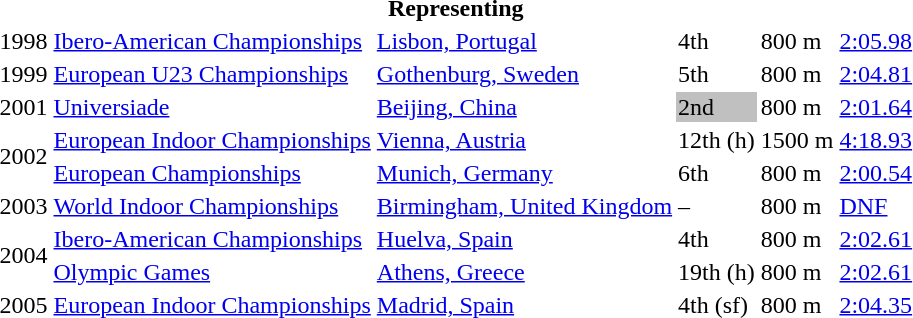<table>
<tr>
<th colspan="6">Representing </th>
</tr>
<tr>
<td>1998</td>
<td><a href='#'>Ibero-American Championships</a></td>
<td><a href='#'>Lisbon, Portugal</a></td>
<td>4th</td>
<td>800 m</td>
<td><a href='#'>2:05.98</a></td>
</tr>
<tr>
<td>1999</td>
<td><a href='#'>European U23 Championships</a></td>
<td><a href='#'>Gothenburg, Sweden</a></td>
<td>5th</td>
<td>800 m</td>
<td><a href='#'>2:04.81</a></td>
</tr>
<tr>
<td>2001</td>
<td><a href='#'>Universiade</a></td>
<td><a href='#'>Beijing, China</a></td>
<td bgcolor=silver>2nd</td>
<td>800 m</td>
<td><a href='#'>2:01.64</a></td>
</tr>
<tr>
<td rowspan=2>2002</td>
<td><a href='#'>European Indoor Championships</a></td>
<td><a href='#'>Vienna, Austria</a></td>
<td>12th (h)</td>
<td>1500 m</td>
<td><a href='#'>4:18.93</a></td>
</tr>
<tr>
<td><a href='#'>European Championships</a></td>
<td><a href='#'>Munich, Germany</a></td>
<td>6th</td>
<td>800 m</td>
<td><a href='#'>2:00.54</a></td>
</tr>
<tr>
<td>2003</td>
<td><a href='#'>World Indoor Championships</a></td>
<td><a href='#'>Birmingham, United Kingdom</a></td>
<td>–</td>
<td>800 m</td>
<td><a href='#'>DNF</a></td>
</tr>
<tr>
<td rowspan=2>2004</td>
<td><a href='#'>Ibero-American Championships</a></td>
<td><a href='#'>Huelva, Spain</a></td>
<td>4th</td>
<td>800 m</td>
<td><a href='#'>2:02.61</a></td>
</tr>
<tr>
<td><a href='#'>Olympic Games</a></td>
<td><a href='#'>Athens, Greece</a></td>
<td>19th (h)</td>
<td>800 m</td>
<td><a href='#'>2:02.61</a></td>
</tr>
<tr>
<td>2005</td>
<td><a href='#'>European Indoor Championships</a></td>
<td><a href='#'>Madrid, Spain</a></td>
<td>4th (sf)</td>
<td>800 m</td>
<td><a href='#'>2:04.35</a></td>
</tr>
</table>
